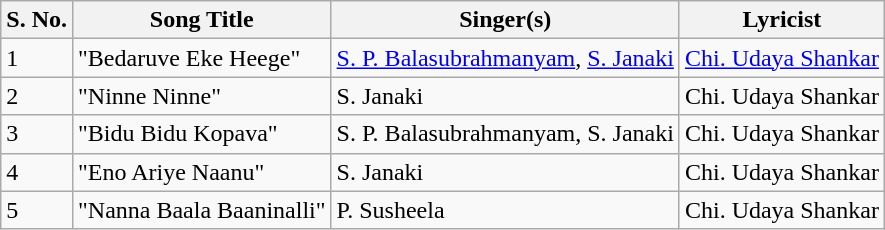<table class="wikitable">
<tr>
<th>S. No.</th>
<th>Song Title</th>
<th>Singer(s)</th>
<th>Lyricist</th>
</tr>
<tr>
<td>1</td>
<td>"Bedaruve Eke Heege"</td>
<td><a href='#'>S. P. Balasubrahmanyam</a>, <a href='#'>S. Janaki</a></td>
<td><a href='#'>Chi. Udaya Shankar</a></td>
</tr>
<tr>
<td>2</td>
<td>"Ninne Ninne"</td>
<td>S. Janaki</td>
<td>Chi. Udaya Shankar</td>
</tr>
<tr>
<td>3</td>
<td>"Bidu Bidu Kopava"</td>
<td>S. P. Balasubrahmanyam, S. Janaki</td>
<td>Chi. Udaya Shankar</td>
</tr>
<tr>
<td>4</td>
<td>"Eno Ariye Naanu"</td>
<td>S. Janaki</td>
<td>Chi. Udaya Shankar</td>
</tr>
<tr>
<td>5</td>
<td>"Nanna Baala Baaninalli"</td>
<td>P. Susheela</td>
<td>Chi. Udaya Shankar</td>
</tr>
</table>
